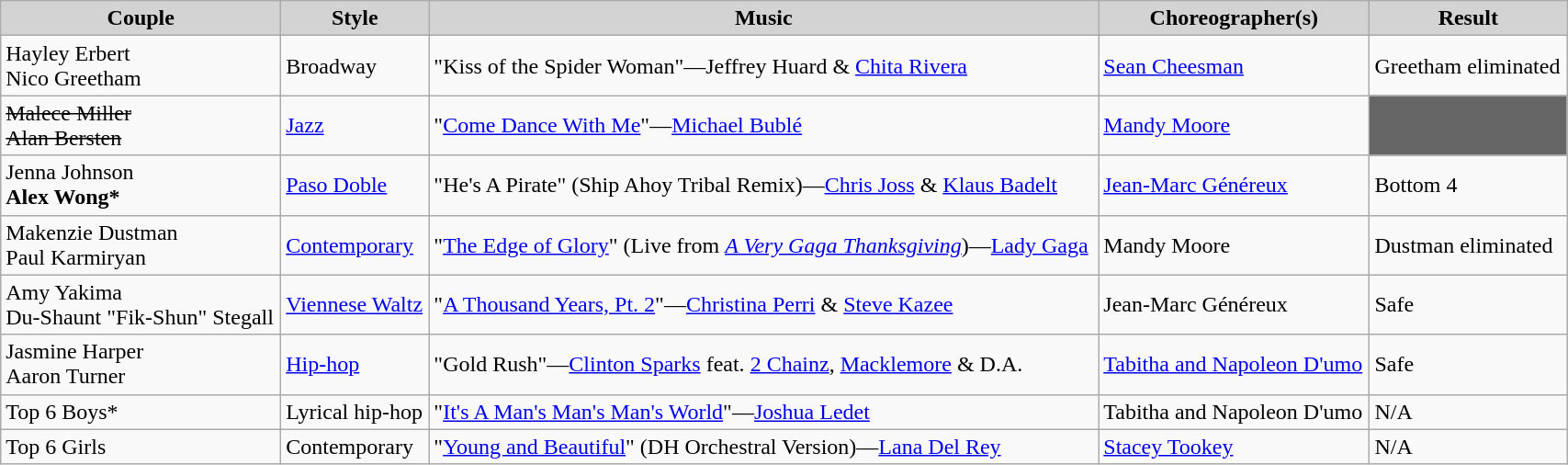<table class="wikitable" style="width:90%;">
<tr style="background:lightgrey; text-align:center;">
<td><strong>Couple</strong></td>
<td><strong>Style</strong></td>
<td><strong>Music</strong></td>
<td><strong>Choreographer(s)</strong></td>
<td><strong>Result</strong></td>
</tr>
<tr>
<td>Hayley Erbert<br>Nico Greetham</td>
<td>Broadway</td>
<td>"Kiss of the Spider Woman"—Jeffrey Huard & <a href='#'>Chita Rivera</a></td>
<td><a href='#'>Sean Cheesman</a></td>
<td>Greetham eliminated</td>
</tr>
<tr>
<td><s>Malece Miller<br>Alan Bersten</s></td>
<td><a href='#'>Jazz</a></td>
<td>"<a href='#'>Come Dance With Me</a>"—<a href='#'>Michael Bublé</a></td>
<td><a href='#'>Mandy Moore</a></td>
<td style="background:#666;"></td>
</tr>
<tr>
<td>Jenna Johnson<br><strong>Alex Wong*</strong></td>
<td><a href='#'>Paso Doble</a></td>
<td>"He's A Pirate" (Ship Ahoy Tribal Remix)—<a href='#'>Chris Joss</a> & <a href='#'>Klaus Badelt</a></td>
<td><a href='#'>Jean-Marc Généreux</a></td>
<td>Bottom 4</td>
</tr>
<tr>
<td>Makenzie Dustman<br>Paul Karmiryan</td>
<td><a href='#'>Contemporary</a></td>
<td>"<a href='#'>The Edge of Glory</a>" (Live from <em><a href='#'>A Very Gaga Thanksgiving</a></em>)—<a href='#'>Lady Gaga</a></td>
<td>Mandy Moore</td>
<td>Dustman eliminated</td>
</tr>
<tr>
<td>Amy Yakima<br>Du-Shaunt "Fik-Shun" Stegall</td>
<td><a href='#'>Viennese Waltz</a></td>
<td>"<a href='#'>A Thousand Years, Pt. 2</a>"—<a href='#'>Christina Perri</a> & <a href='#'>Steve Kazee</a></td>
<td>Jean-Marc Généreux</td>
<td>Safe</td>
</tr>
<tr>
<td>Jasmine Harper<br>Aaron Turner</td>
<td><a href='#'>Hip-hop</a></td>
<td>"Gold Rush"—<a href='#'>Clinton Sparks</a> feat. <a href='#'>2 Chainz</a>, <a href='#'>Macklemore</a> & D.A.</td>
<td><a href='#'>Tabitha and Napoleon D'umo</a></td>
<td>Safe</td>
</tr>
<tr>
<td>Top 6 Boys*</td>
<td>Lyrical hip-hop</td>
<td>"<a href='#'>It's A Man's Man's Man's World</a>"—<a href='#'>Joshua Ledet</a></td>
<td>Tabitha and Napoleon D'umo</td>
<td>N/A</td>
</tr>
<tr>
<td>Top 6 Girls</td>
<td>Contemporary</td>
<td>"<a href='#'>Young and Beautiful</a>" (DH Orchestral Version)—<a href='#'>Lana Del Rey</a></td>
<td><a href='#'>Stacey Tookey</a></td>
<td>N/A</td>
</tr>
</table>
